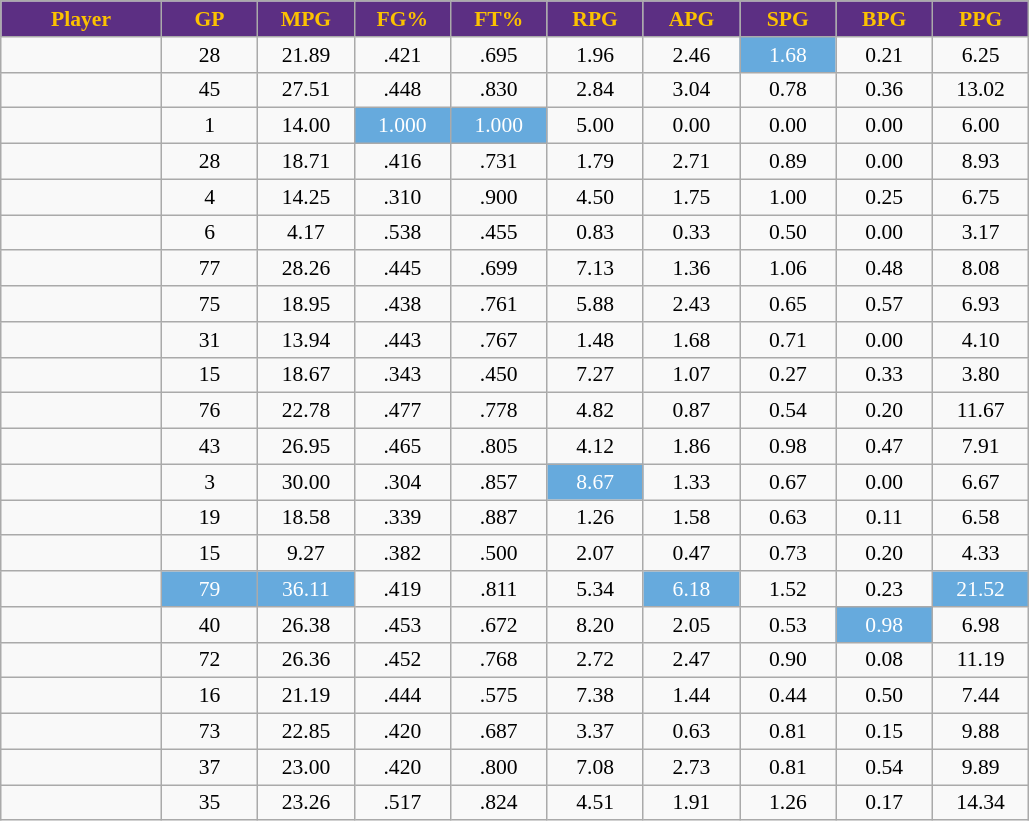<table class="wikitable sortable" style="font-size: 90%; text-align:center">
<tr>
<th style="background:#5C2F83; color:#FCC200" width="10%" align="right">Player</th>
<th style="background:#5C2F83; color:#FCC200" width="6%">GP<br></th>
<th style="background:#5C2F83; color:#FCC200" width="6%">MPG</th>
<th style="background:#5C2F83; color:#FCC200" width="6%">FG%<br></th>
<th style="background:#5C2F83; color:#FCC200" width="6%">FT%</th>
<th style="background:#5C2F83; color:#FCC200" width="6%">RPG</th>
<th style="background:#5C2F83; color:#FCC200" width="6%">APG</th>
<th style="background:#5C2F83; color:#FCC200" width="6%">SPG</th>
<th style="background:#5C2F83; color:#FCC200" width="6%">BPG</th>
<th style="background:#5C2F83; color:#FCC200" width="6%">PPG</th>
</tr>
<tr>
<td></td>
<td>28</td>
<td>21.89</td>
<td>.421</td>
<td>.695</td>
<td>1.96</td>
<td>2.46</td>
<td style="background-color:#6AD;color:#FFF">1.68</td>
<td>0.21</td>
<td>6.25</td>
</tr>
<tr>
<td></td>
<td>45</td>
<td>27.51</td>
<td>.448</td>
<td>.830</td>
<td>2.84</td>
<td>3.04</td>
<td>0.78</td>
<td>0.36</td>
<td>13.02</td>
</tr>
<tr>
<td></td>
<td>1</td>
<td>14.00</td>
<td style="background-color:#6AD;color:#FFF">1.000</td>
<td style="background-color:#6AD;color:#FFF">1.000</td>
<td>5.00</td>
<td>0.00</td>
<td>0.00</td>
<td>0.00</td>
<td>6.00</td>
</tr>
<tr>
<td></td>
<td>28</td>
<td>18.71</td>
<td>.416</td>
<td>.731</td>
<td>1.79</td>
<td>2.71</td>
<td>0.89</td>
<td>0.00</td>
<td>8.93</td>
</tr>
<tr>
<td></td>
<td>4</td>
<td>14.25</td>
<td>.310</td>
<td>.900</td>
<td>4.50</td>
<td>1.75</td>
<td>1.00</td>
<td>0.25</td>
<td>6.75</td>
</tr>
<tr>
<td></td>
<td>6</td>
<td>4.17</td>
<td>.538</td>
<td>.455</td>
<td>0.83</td>
<td>0.33</td>
<td>0.50</td>
<td>0.00</td>
<td>3.17</td>
</tr>
<tr>
<td></td>
<td>77</td>
<td>28.26</td>
<td>.445</td>
<td>.699</td>
<td>7.13</td>
<td>1.36</td>
<td>1.06</td>
<td>0.48</td>
<td>8.08</td>
</tr>
<tr>
<td></td>
<td>75</td>
<td>18.95</td>
<td>.438</td>
<td>.761</td>
<td>5.88</td>
<td>2.43</td>
<td>0.65</td>
<td>0.57</td>
<td>6.93</td>
</tr>
<tr>
<td></td>
<td>31</td>
<td>13.94</td>
<td>.443</td>
<td>.767</td>
<td>1.48</td>
<td>1.68</td>
<td>0.71</td>
<td>0.00</td>
<td>4.10</td>
</tr>
<tr>
<td></td>
<td>15</td>
<td>18.67</td>
<td>.343</td>
<td>.450</td>
<td>7.27</td>
<td>1.07</td>
<td>0.27</td>
<td>0.33</td>
<td>3.80</td>
</tr>
<tr>
<td></td>
<td>76</td>
<td>22.78</td>
<td>.477</td>
<td>.778</td>
<td>4.82</td>
<td>0.87</td>
<td>0.54</td>
<td>0.20</td>
<td>11.67</td>
</tr>
<tr>
<td></td>
<td>43</td>
<td>26.95</td>
<td>.465</td>
<td>.805</td>
<td>4.12</td>
<td>1.86</td>
<td>0.98</td>
<td>0.47</td>
<td>7.91</td>
</tr>
<tr>
<td></td>
<td>3</td>
<td>30.00</td>
<td>.304</td>
<td>.857</td>
<td style="background-color:#6AD;color:#FFF">8.67</td>
<td>1.33</td>
<td>0.67</td>
<td>0.00</td>
<td>6.67</td>
</tr>
<tr>
<td></td>
<td>19</td>
<td>18.58</td>
<td>.339</td>
<td>.887</td>
<td>1.26</td>
<td>1.58</td>
<td>0.63</td>
<td>0.11</td>
<td>6.58</td>
</tr>
<tr>
<td></td>
<td>15</td>
<td>9.27</td>
<td>.382</td>
<td>.500</td>
<td>2.07</td>
<td>0.47</td>
<td>0.73</td>
<td>0.20</td>
<td>4.33</td>
</tr>
<tr>
<td></td>
<td style="background-color:#6AD;color:#FFF">79</td>
<td style="background-color:#6AD;color:#FFF">36.11</td>
<td>.419</td>
<td>.811</td>
<td>5.34</td>
<td style="background-color:#6AD;color:#FFF">6.18</td>
<td>1.52</td>
<td>0.23</td>
<td style="background-color:#6AD;color:#FFF">21.52</td>
</tr>
<tr>
<td></td>
<td>40</td>
<td>26.38</td>
<td>.453</td>
<td>.672</td>
<td>8.20</td>
<td>2.05</td>
<td>0.53</td>
<td style="background-color:#6AD;color:#FFF">0.98</td>
<td>6.98</td>
</tr>
<tr>
<td></td>
<td>72</td>
<td>26.36</td>
<td>.452</td>
<td>.768</td>
<td>2.72</td>
<td>2.47</td>
<td>0.90</td>
<td>0.08</td>
<td>11.19</td>
</tr>
<tr>
<td></td>
<td>16</td>
<td>21.19</td>
<td>.444</td>
<td>.575</td>
<td>7.38</td>
<td>1.44</td>
<td>0.44</td>
<td>0.50</td>
<td>7.44</td>
</tr>
<tr>
<td></td>
<td>73</td>
<td>22.85</td>
<td>.420</td>
<td>.687</td>
<td>3.37</td>
<td>0.63</td>
<td>0.81</td>
<td>0.15</td>
<td>9.88</td>
</tr>
<tr>
<td></td>
<td>37</td>
<td>23.00</td>
<td>.420</td>
<td>.800</td>
<td>7.08</td>
<td>2.73</td>
<td>0.81</td>
<td>0.54</td>
<td>9.89</td>
</tr>
<tr>
<td></td>
<td>35</td>
<td>23.26</td>
<td>.517</td>
<td>.824</td>
<td>4.51</td>
<td>1.91</td>
<td>1.26</td>
<td>0.17</td>
<td>14.34</td>
</tr>
</table>
